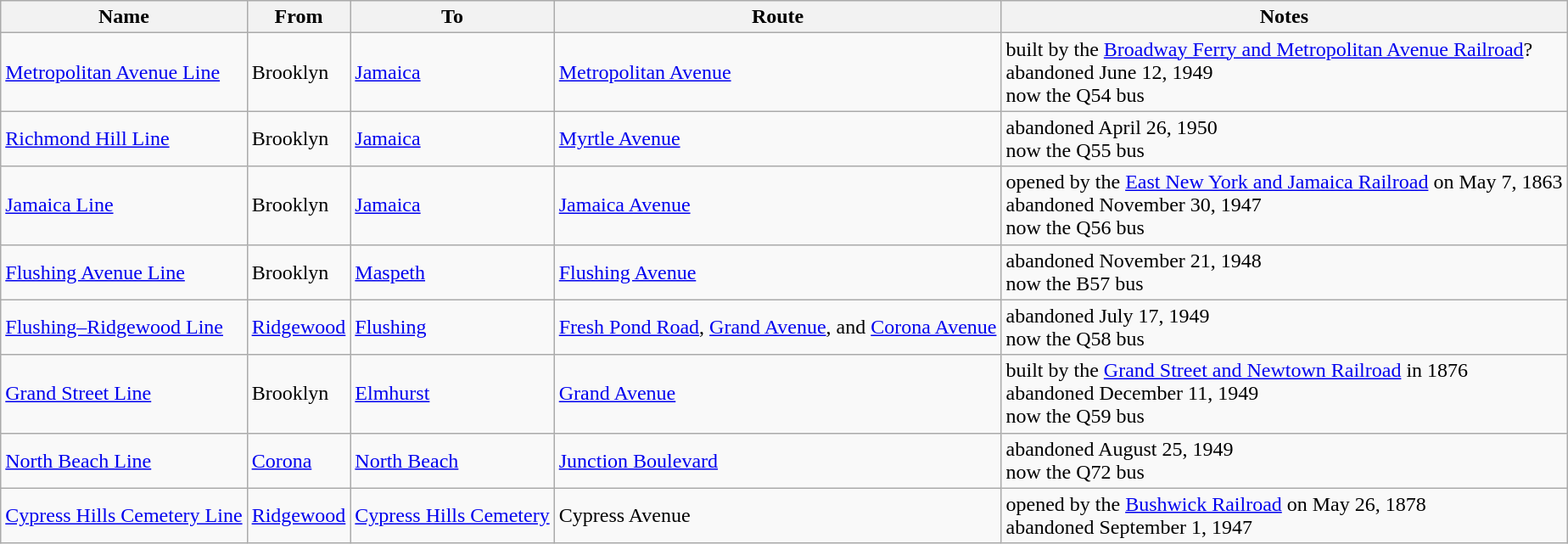<table class=wikitable>
<tr>
<th>Name</th>
<th>From</th>
<th>To</th>
<th>Route</th>
<th>Notes</th>
</tr>
<tr>
<td><a href='#'>Metropolitan Avenue Line</a></td>
<td>Brooklyn</td>
<td><a href='#'>Jamaica</a></td>
<td><a href='#'>Metropolitan Avenue</a></td>
<td>built by the <a href='#'>Broadway Ferry and Metropolitan Avenue Railroad</a>?<br>abandoned June 12, 1949<br>now the Q54 bus</td>
</tr>
<tr>
<td><a href='#'>Richmond Hill Line</a></td>
<td>Brooklyn</td>
<td><a href='#'>Jamaica</a></td>
<td><a href='#'>Myrtle Avenue</a></td>
<td>abandoned April 26, 1950<br>now the Q55 bus</td>
</tr>
<tr>
<td><a href='#'>Jamaica Line</a></td>
<td>Brooklyn</td>
<td><a href='#'>Jamaica</a></td>
<td><a href='#'>Jamaica Avenue</a></td>
<td>opened by the <a href='#'>East New York and Jamaica Railroad</a> on May 7, 1863<br>abandoned November 30, 1947<br>now the Q56 bus</td>
</tr>
<tr>
<td><a href='#'>Flushing Avenue Line</a></td>
<td>Brooklyn</td>
<td><a href='#'>Maspeth</a></td>
<td><a href='#'>Flushing Avenue</a></td>
<td>abandoned November 21, 1948<br>now the B57 bus</td>
</tr>
<tr>
<td><a href='#'>Flushing–Ridgewood Line</a></td>
<td><a href='#'>Ridgewood</a></td>
<td><a href='#'>Flushing</a></td>
<td><a href='#'>Fresh Pond Road</a>, <a href='#'>Grand Avenue</a>, and <a href='#'>Corona Avenue</a></td>
<td>abandoned July 17, 1949<br>now the Q58 bus</td>
</tr>
<tr>
<td><a href='#'>Grand Street Line</a></td>
<td>Brooklyn</td>
<td><a href='#'>Elmhurst</a></td>
<td><a href='#'>Grand Avenue</a></td>
<td>built by the <a href='#'>Grand Street and Newtown Railroad</a> in 1876<br>abandoned December 11, 1949<br>now the Q59 bus</td>
</tr>
<tr>
<td><a href='#'>North Beach Line</a></td>
<td><a href='#'>Corona</a></td>
<td><a href='#'>North Beach</a></td>
<td><a href='#'>Junction Boulevard</a></td>
<td>abandoned August 25, 1949<br>now the Q72 bus</td>
</tr>
<tr>
<td><a href='#'>Cypress Hills Cemetery Line</a></td>
<td><a href='#'>Ridgewood</a></td>
<td><a href='#'>Cypress Hills Cemetery</a></td>
<td>Cypress Avenue</td>
<td>opened by the <a href='#'>Bushwick Railroad</a> on May 26, 1878<br>abandoned September 1, 1947</td>
</tr>
</table>
